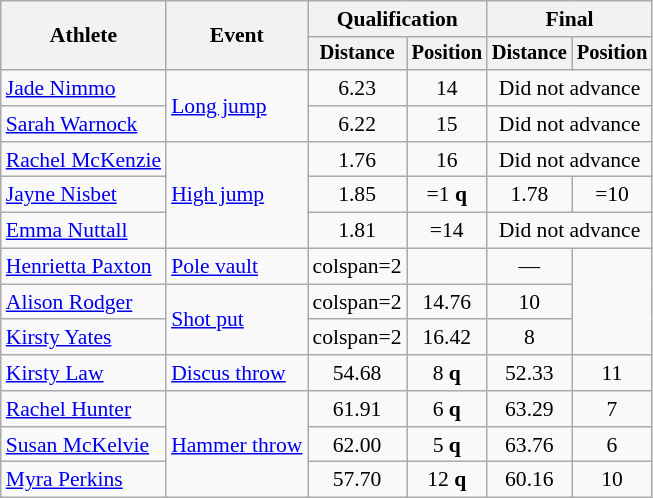<table class=wikitable style="font-size:90%">
<tr>
<th rowspan=2>Athlete</th>
<th rowspan=2>Event</th>
<th colspan=2>Qualification</th>
<th colspan=2>Final</th>
</tr>
<tr style="font-size:95%">
<th>Distance</th>
<th>Position</th>
<th>Distance</th>
<th>Position</th>
</tr>
<tr align=center>
<td align=left><a href='#'>Jade Nimmo</a></td>
<td align=left rowspan=2><a href='#'>Long jump</a></td>
<td>6.23</td>
<td>14</td>
<td colspan=2>Did not advance</td>
</tr>
<tr align=center>
<td align=left><a href='#'>Sarah Warnock</a></td>
<td>6.22</td>
<td>15</td>
<td colspan=2>Did not advance</td>
</tr>
<tr align=center>
<td align=left><a href='#'>Rachel McKenzie</a></td>
<td align=left rowspan=3><a href='#'>High jump</a></td>
<td>1.76</td>
<td>16</td>
<td colspan=2>Did not advance</td>
</tr>
<tr align=center>
<td align=left><a href='#'>Jayne Nisbet</a></td>
<td>1.85</td>
<td>=1 <strong>q</strong></td>
<td>1.78</td>
<td>=10</td>
</tr>
<tr align=center>
<td align=left><a href='#'>Emma Nuttall</a></td>
<td>1.81</td>
<td>=14</td>
<td colspan=2>Did not advance</td>
</tr>
<tr align=center>
<td align=left><a href='#'>Henrietta Paxton</a></td>
<td align=left><a href='#'>Pole vault</a></td>
<td>colspan=2 </td>
<td></td>
<td>—</td>
</tr>
<tr align=center>
<td align=left><a href='#'>Alison Rodger</a></td>
<td align=left rowspan=2><a href='#'>Shot put</a></td>
<td>colspan=2 </td>
<td>14.76</td>
<td>10</td>
</tr>
<tr align=center>
<td align=left><a href='#'>Kirsty Yates</a></td>
<td>colspan=2 </td>
<td>16.42</td>
<td>8</td>
</tr>
<tr align=center>
<td align=left><a href='#'>Kirsty Law</a></td>
<td align=left><a href='#'>Discus throw</a></td>
<td>54.68</td>
<td>8 <strong>q</strong></td>
<td>52.33</td>
<td>11</td>
</tr>
<tr align=center>
<td align=left><a href='#'>Rachel Hunter</a></td>
<td align=left rowspan=3><a href='#'>Hammer throw</a></td>
<td>61.91</td>
<td>6 <strong>q</strong></td>
<td>63.29</td>
<td>7</td>
</tr>
<tr align=center>
<td align=left><a href='#'>Susan McKelvie</a></td>
<td>62.00</td>
<td>5 <strong>q</strong></td>
<td>63.76</td>
<td>6</td>
</tr>
<tr align=center>
<td align=left><a href='#'>Myra Perkins</a></td>
<td>57.70</td>
<td>12 <strong>q</strong></td>
<td>60.16</td>
<td>10</td>
</tr>
</table>
